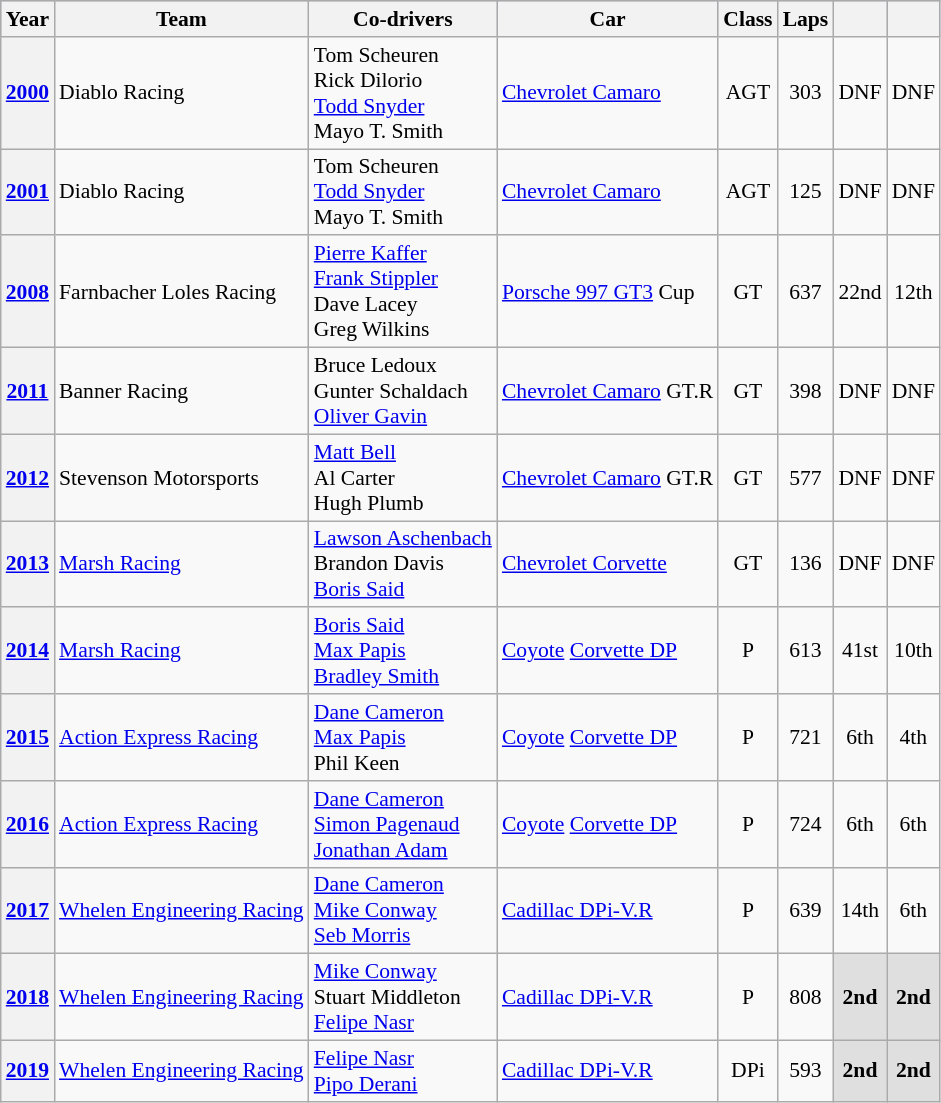<table class="wikitable" style="text-align:center; font-size:90%;">
<tr style="background:#ABBBDD;">
<th>Year</th>
<th>Team</th>
<th>Co-drivers</th>
<th>Car</th>
<th>Class</th>
<th>Laps</th>
<th></th>
<th></th>
</tr>
<tr>
<th><a href='#'>2000</a></th>
<td align="left"> Diablo Racing</td>
<td align="left"> Tom Scheuren<br> Rick Dilorio<br> <a href='#'>Todd Snyder</a><br> Mayo T. Smith</td>
<td align="left"><a href='#'>Chevrolet Camaro</a></td>
<td>AGT</td>
<td>303</td>
<td>DNF</td>
<td>DNF</td>
</tr>
<tr>
<th><a href='#'>2001</a></th>
<td align="left"> Diablo Racing</td>
<td align="left"> Tom Scheuren<br> <a href='#'>Todd Snyder</a><br> Mayo T. Smith</td>
<td align="left"><a href='#'>Chevrolet Camaro</a></td>
<td>AGT</td>
<td>125</td>
<td>DNF</td>
<td>DNF</td>
</tr>
<tr>
<th><a href='#'>2008</a></th>
<td align="left"> Farnbacher Loles Racing</td>
<td align="left"> <a href='#'>Pierre Kaffer</a><br> <a href='#'>Frank Stippler</a><br> Dave Lacey<br> Greg Wilkins</td>
<td align="left"><a href='#'>Porsche 997 GT3</a> Cup</td>
<td>GT</td>
<td>637</td>
<td>22nd</td>
<td>12th</td>
</tr>
<tr>
<th><a href='#'>2011</a></th>
<td align="left"> Banner Racing</td>
<td align="left"> Bruce Ledoux<br> Gunter Schaldach<br> <a href='#'>Oliver Gavin</a></td>
<td align="left"><a href='#'>Chevrolet Camaro</a> GT.R</td>
<td>GT</td>
<td>398</td>
<td>DNF</td>
<td>DNF</td>
</tr>
<tr>
<th><a href='#'>2012</a></th>
<td align="left"> Stevenson Motorsports</td>
<td align="left"> <a href='#'>Matt Bell</a><br> Al Carter<br> Hugh Plumb</td>
<td align="left"><a href='#'>Chevrolet Camaro</a> GT.R</td>
<td>GT</td>
<td>577</td>
<td>DNF</td>
<td>DNF</td>
</tr>
<tr>
<th><a href='#'>2013</a></th>
<td align="left"> <a href='#'>Marsh Racing</a></td>
<td align="left"> <a href='#'>Lawson Aschenbach</a><br> Brandon Davis<br> <a href='#'>Boris Said</a></td>
<td align="left"><a href='#'>Chevrolet Corvette</a></td>
<td>GT</td>
<td>136</td>
<td>DNF</td>
<td>DNF</td>
</tr>
<tr>
<th><a href='#'>2014</a></th>
<td align="left"> <a href='#'>Marsh Racing</a></td>
<td align="left"> <a href='#'>Boris Said</a><br> <a href='#'>Max Papis</a><br> <a href='#'>Bradley Smith</a></td>
<td align="left"><a href='#'>Coyote</a> <a href='#'>Corvette DP</a></td>
<td>P</td>
<td>613</td>
<td>41st</td>
<td>10th</td>
</tr>
<tr>
<th><a href='#'>2015</a></th>
<td align="left"> <a href='#'>Action Express Racing</a></td>
<td align="left"> <a href='#'>Dane Cameron</a><br> <a href='#'>Max Papis</a><br> Phil Keen</td>
<td align="left"><a href='#'>Coyote</a> <a href='#'>Corvette DP</a></td>
<td>P</td>
<td>721</td>
<td>6th</td>
<td>4th</td>
</tr>
<tr>
<th><a href='#'>2016</a></th>
<td align="left"> <a href='#'>Action Express Racing</a></td>
<td align="left"> <a href='#'>Dane Cameron</a><br> <a href='#'>Simon Pagenaud</a><br> <a href='#'>Jonathan Adam</a></td>
<td align="left"><a href='#'>Coyote</a> <a href='#'>Corvette DP</a></td>
<td>P</td>
<td>724</td>
<td>6th</td>
<td>6th</td>
</tr>
<tr>
<th><a href='#'>2017</a></th>
<td align="left"> <a href='#'>Whelen Engineering Racing</a></td>
<td align="left"> <a href='#'>Dane Cameron</a><br> <a href='#'>Mike Conway</a><br> <a href='#'>Seb Morris</a></td>
<td align="left"><a href='#'>Cadillac DPi-V.R</a></td>
<td>P</td>
<td>639</td>
<td>14th</td>
<td>6th</td>
</tr>
<tr>
<th><a href='#'>2018</a></th>
<td align="left"> <a href='#'>Whelen Engineering Racing</a></td>
<td align="left"> <a href='#'>Mike Conway</a><br> Stuart Middleton<br> <a href='#'>Felipe Nasr</a></td>
<td align="left"><a href='#'>Cadillac DPi-V.R</a></td>
<td>P</td>
<td>808</td>
<td style="background:#DFDFDF;"><strong>2nd</strong></td>
<td style="background:#DFDFDF;"><strong>2nd</strong></td>
</tr>
<tr>
<th><a href='#'>2019</a></th>
<td align="left"> <a href='#'>Whelen Engineering Racing</a></td>
<td align="left"> <a href='#'>Felipe Nasr</a><br> <a href='#'>Pipo Derani</a></td>
<td align="left"><a href='#'>Cadillac DPi-V.R</a></td>
<td>DPi</td>
<td>593</td>
<td style="background:#DFDFDF;"><strong>2nd</strong></td>
<td style="background:#DFDFDF;"><strong>2nd</strong></td>
</tr>
</table>
